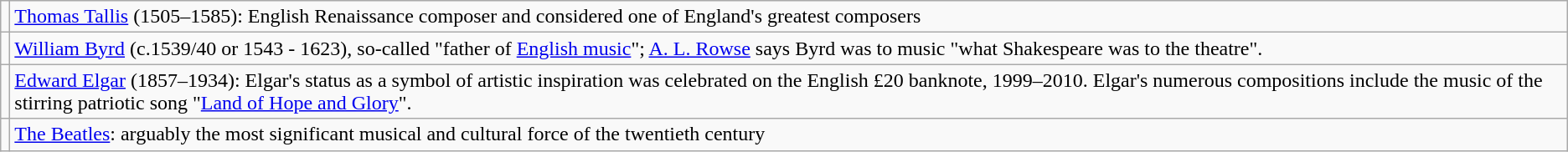<table class="wikitable">
<tr>
<td></td>
<td><a href='#'>Thomas Tallis</a> (1505–1585): English Renaissance composer and considered one of England's greatest composers</td>
</tr>
<tr>
<td></td>
<td><a href='#'>William Byrd</a> (c.1539/40 or 1543 - 1623), so-called "father of <a href='#'>English music</a>"; <a href='#'>A. L. Rowse</a> says Byrd was to music "what Shakespeare was to the theatre".</td>
</tr>
<tr>
<td></td>
<td><a href='#'>Edward Elgar</a> (1857–1934): Elgar's status as a symbol of artistic inspiration was celebrated on the English £20 banknote, 1999–2010. Elgar's numerous compositions include the music of the stirring patriotic song "<a href='#'>Land of Hope and Glory</a>".</td>
</tr>
<tr>
<td></td>
<td><a href='#'>The Beatles</a>: arguably the most significant musical and cultural force of the twentieth century</td>
</tr>
</table>
